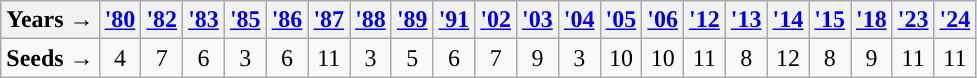<table class="wikitable">
<tr>
<th>Years →</th>
<th><a href='#'>'80</a></th>
<th><a href='#'>'82</a></th>
<th><a href='#'>'83</a></th>
<th><a href='#'>'85</a></th>
<th><a href='#'>'86</a></th>
<th><a href='#'>'87</a></th>
<th><a href='#'>'88</a></th>
<th><a href='#'>'89</a></th>
<th><a href='#'>'91</a></th>
<th><a href='#'>'02</a></th>
<th><a href='#'>'03</a></th>
<th><a href='#'>'04</a></th>
<th><a href='#'>'05</a></th>
<th><a href='#'>'06</a></th>
<th><a href='#'>'12</a></th>
<th><a href='#'>'13</a></th>
<th><a href='#'>'14</a></th>
<th><a href='#'>'15</a></th>
<th><a href='#'>'18</a></th>
<th><a href='#'>'23</a></th>
<th><a href='#'>'24</a></th>
</tr>
<tr align=center>
<td align=left><strong>Seeds →</strong></td>
<td>4</td>
<td>7</td>
<td>6</td>
<td>3</td>
<td>6</td>
<td>11</td>
<td>3</td>
<td>5</td>
<td>6</td>
<td>7</td>
<td>9</td>
<td>3</td>
<td>10</td>
<td>10</td>
<td>11</td>
<td>8</td>
<td>12</td>
<td>8</td>
<td>9</td>
<td>11</td>
<td>11</td>
</tr>
</table>
